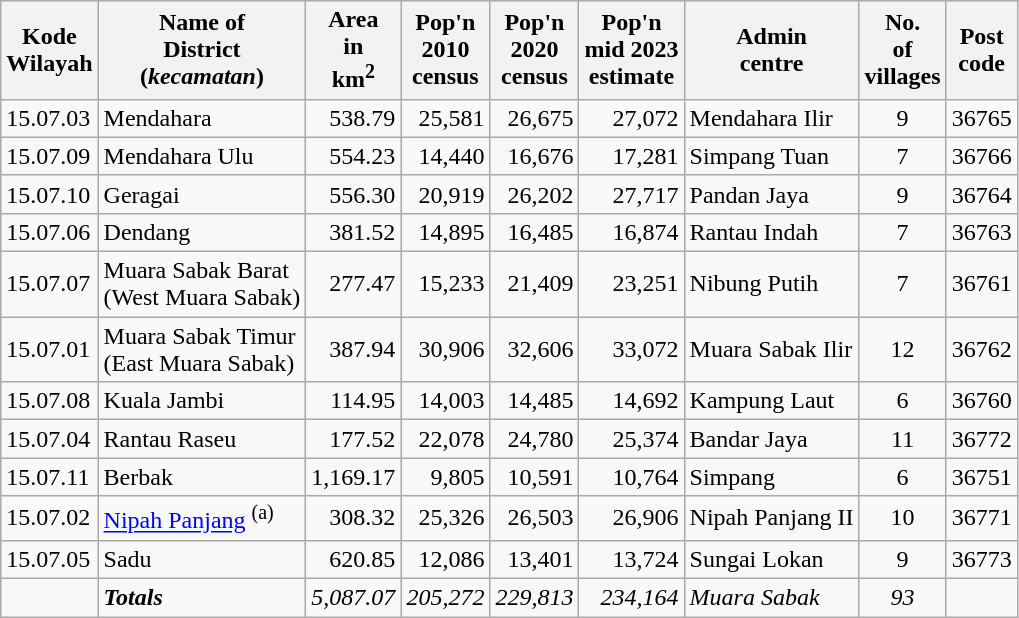<table class="wikitable">
<tr>
<th>Kode <br>Wilayah</th>
<th>Name of<br>District<br>(<em>kecamatan</em>)</th>
<th>Area<br>in <br> km<sup>2</sup></th>
<th>Pop'n <br>2010<br>census</th>
<th>Pop'n <br>2020<br>census</th>
<th>Pop'n <br>mid 2023<br>estimate</th>
<th>Admin <br> centre</th>
<th>No.<br> of <br>villages</th>
<th>Post<br>code</th>
</tr>
<tr>
<td>15.07.03</td>
<td>Mendahara</td>
<td align="right">538.79</td>
<td align="right">25,581</td>
<td align="right">26,675</td>
<td align="right">27,072</td>
<td>Mendahara Ilir</td>
<td align="center">9</td>
<td>36765</td>
</tr>
<tr>
<td>15.07.09</td>
<td>Mendahara Ulu</td>
<td align="right">554.23</td>
<td align="right">14,440</td>
<td align="right">16,676</td>
<td align="right">17,281</td>
<td>Simpang Tuan</td>
<td align="center">7</td>
<td>36766</td>
</tr>
<tr>
<td>15.07.10</td>
<td>Geragai</td>
<td align="right">556.30</td>
<td align="right">20,919</td>
<td align="right">26,202</td>
<td align="right">27,717</td>
<td>Pandan Jaya</td>
<td align="center">9</td>
<td>36764</td>
</tr>
<tr>
<td>15.07.06</td>
<td>Dendang</td>
<td align="right">381.52</td>
<td align="right">14,895</td>
<td align="right">16,485</td>
<td align="right">16,874</td>
<td>Rantau Indah</td>
<td align="center">7</td>
<td>36763</td>
</tr>
<tr>
<td>15.07.07</td>
<td>Muara Sabak Barat <br>(West Muara Sabak)</td>
<td align="right">277.47</td>
<td align="right">15,233</td>
<td align="right">21,409</td>
<td align="right">23,251</td>
<td>Nibung Putih</td>
<td align="center">7</td>
<td>36761</td>
</tr>
<tr>
<td>15.07.01</td>
<td>Muara Sabak Timur <br>(East Muara Sabak)</td>
<td align="right">387.94</td>
<td align="right">30,906</td>
<td align="right">32,606</td>
<td align="right">33,072</td>
<td>Muara Sabak Ilir</td>
<td align="center">12</td>
<td>36762</td>
</tr>
<tr>
<td>15.07.08</td>
<td>Kuala Jambi</td>
<td align="right">114.95</td>
<td align="right">14,003</td>
<td align="right">14,485</td>
<td align="right">14,692</td>
<td>Kampung Laut</td>
<td align="center">6</td>
<td>36760</td>
</tr>
<tr>
<td>15.07.04</td>
<td>Rantau Raseu</td>
<td align="right">177.52</td>
<td align="right">22,078</td>
<td align="right">24,780</td>
<td align="right">25,374</td>
<td>Bandar Jaya</td>
<td align="center">11</td>
<td>36772</td>
</tr>
<tr>
<td>15.07.11</td>
<td>Berbak</td>
<td align="right">1,169.17</td>
<td align="right">9,805</td>
<td align="right">10,591</td>
<td align="right">10,764</td>
<td>Simpang</td>
<td align="center">6</td>
<td>36751</td>
</tr>
<tr>
<td>15.07.02</td>
<td><a href='#'>Nipah Panjang</a> <sup>(a)</sup></td>
<td align="right">308.32</td>
<td align="right">25,326</td>
<td align="right">26,503</td>
<td align="right">26,906</td>
<td>Nipah Panjang II</td>
<td align="center">10</td>
<td>36771</td>
</tr>
<tr>
<td>15.07.05</td>
<td>Sadu</td>
<td align="right">620.85</td>
<td align="right">12,086</td>
<td align="right">13,401</td>
<td align="right">13,724</td>
<td>Sungai Lokan</td>
<td align="center">9</td>
<td>36773</td>
</tr>
<tr>
<td></td>
<td><strong><em>Totals</em></strong></td>
<td align="right"><em>5,087.07</em></td>
<td align="right"><em>205,272</em></td>
<td align="right"><em>229,813</em></td>
<td align="right"><em>234,164</em></td>
<td><em>Muara Sabak</em></td>
<td align="center"><em>93</em></td>
<td></td>
</tr>
</table>
